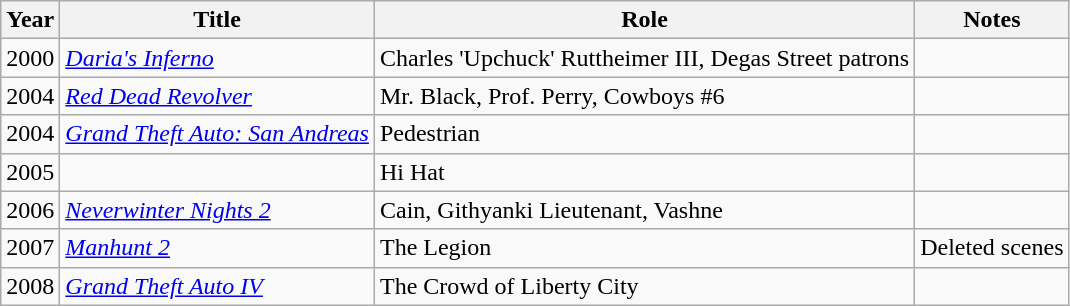<table class="wikitable sortable">
<tr>
<th>Year</th>
<th>Title</th>
<th>Role</th>
<th>Notes</th>
</tr>
<tr>
<td>2000</td>
<td><em><a href='#'>Daria's Inferno</a></em></td>
<td>Charles 'Upchuck' Ruttheimer III, Degas Street patrons</td>
<td></td>
</tr>
<tr>
<td>2004</td>
<td><em><a href='#'>Red Dead Revolver</a></em></td>
<td>Mr. Black, Prof. Perry, Cowboys #6</td>
<td></td>
</tr>
<tr>
<td>2004</td>
<td><em><a href='#'>Grand Theft Auto: San Andreas</a></em></td>
<td>Pedestrian</td>
<td></td>
</tr>
<tr>
<td>2005</td>
<td><em></em></td>
<td>Hi Hat</td>
<td></td>
</tr>
<tr>
<td>2006</td>
<td><em><a href='#'>Neverwinter Nights 2</a></em></td>
<td>Cain, Githyanki Lieutenant, Vashne</td>
<td></td>
</tr>
<tr>
<td>2007</td>
<td><em><a href='#'>Manhunt 2</a></em></td>
<td>The Legion</td>
<td>Deleted scenes</td>
</tr>
<tr>
<td>2008</td>
<td><em><a href='#'>Grand Theft Auto IV</a></em></td>
<td>The Crowd of Liberty City</td>
<td></td>
</tr>
</table>
